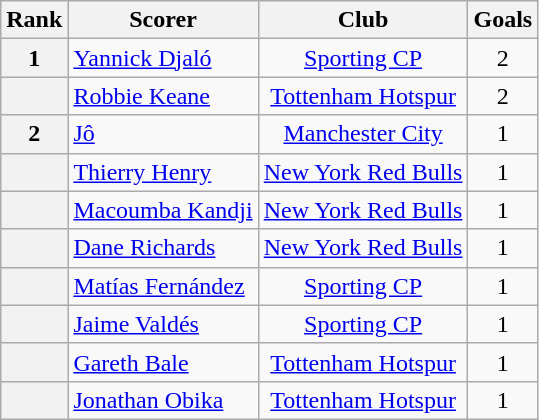<table class="wikitable" style="text-align:center">
<tr>
<th>Rank</th>
<th>Scorer</th>
<th>Club</th>
<th>Goals</th>
</tr>
<tr>
<th>1</th>
<td align="left"> <a href='#'>Yannick Djaló</a></td>
<td align="center"><a href='#'>Sporting CP</a></td>
<td>2</td>
</tr>
<tr>
<th></th>
<td align="left"> <a href='#'>Robbie Keane</a></td>
<td align="center"><a href='#'>Tottenham Hotspur</a></td>
<td>2</td>
</tr>
<tr>
<th>2</th>
<td align="left"> <a href='#'>Jô</a></td>
<td align="center"><a href='#'>Manchester City</a></td>
<td>1</td>
</tr>
<tr>
<th></th>
<td align="left"> <a href='#'>Thierry Henry</a></td>
<td align="center"><a href='#'>New York Red Bulls</a></td>
<td>1</td>
</tr>
<tr>
<th></th>
<td align="left"> <a href='#'>Macoumba Kandji</a></td>
<td align="center"><a href='#'>New York Red Bulls</a></td>
<td>1</td>
</tr>
<tr>
<th></th>
<td align="left"> <a href='#'>Dane Richards</a></td>
<td align="center"><a href='#'>New York Red Bulls</a></td>
<td>1</td>
</tr>
<tr>
<th></th>
<td align="left"> <a href='#'>Matías Fernández</a></td>
<td align="center"><a href='#'>Sporting CP</a></td>
<td>1</td>
</tr>
<tr>
<th></th>
<td align="left"> <a href='#'>Jaime Valdés</a></td>
<td align="center"><a href='#'>Sporting CP</a></td>
<td>1</td>
</tr>
<tr>
<th></th>
<td align="left"> <a href='#'>Gareth Bale</a></td>
<td align="center"><a href='#'>Tottenham Hotspur</a></td>
<td>1</td>
</tr>
<tr>
<th></th>
<td align="left"> <a href='#'>Jonathan Obika</a></td>
<td align="center"><a href='#'>Tottenham Hotspur</a></td>
<td>1</td>
</tr>
</table>
